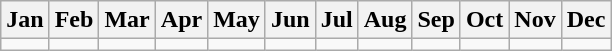<table class="wikitable">
<tr>
<th>Jan</th>
<th>Feb</th>
<th>Mar</th>
<th>Apr</th>
<th>May</th>
<th>Jun</th>
<th>Jul</th>
<th>Aug</th>
<th>Sep</th>
<th>Oct</th>
<th>Nov</th>
<th>Dec</th>
</tr>
<tr>
<td></td>
<td></td>
<td></td>
<td></td>
<td></td>
<td></td>
<td></td>
<td></td>
<td></td>
<td></td>
<td></td>
<td></td>
</tr>
</table>
